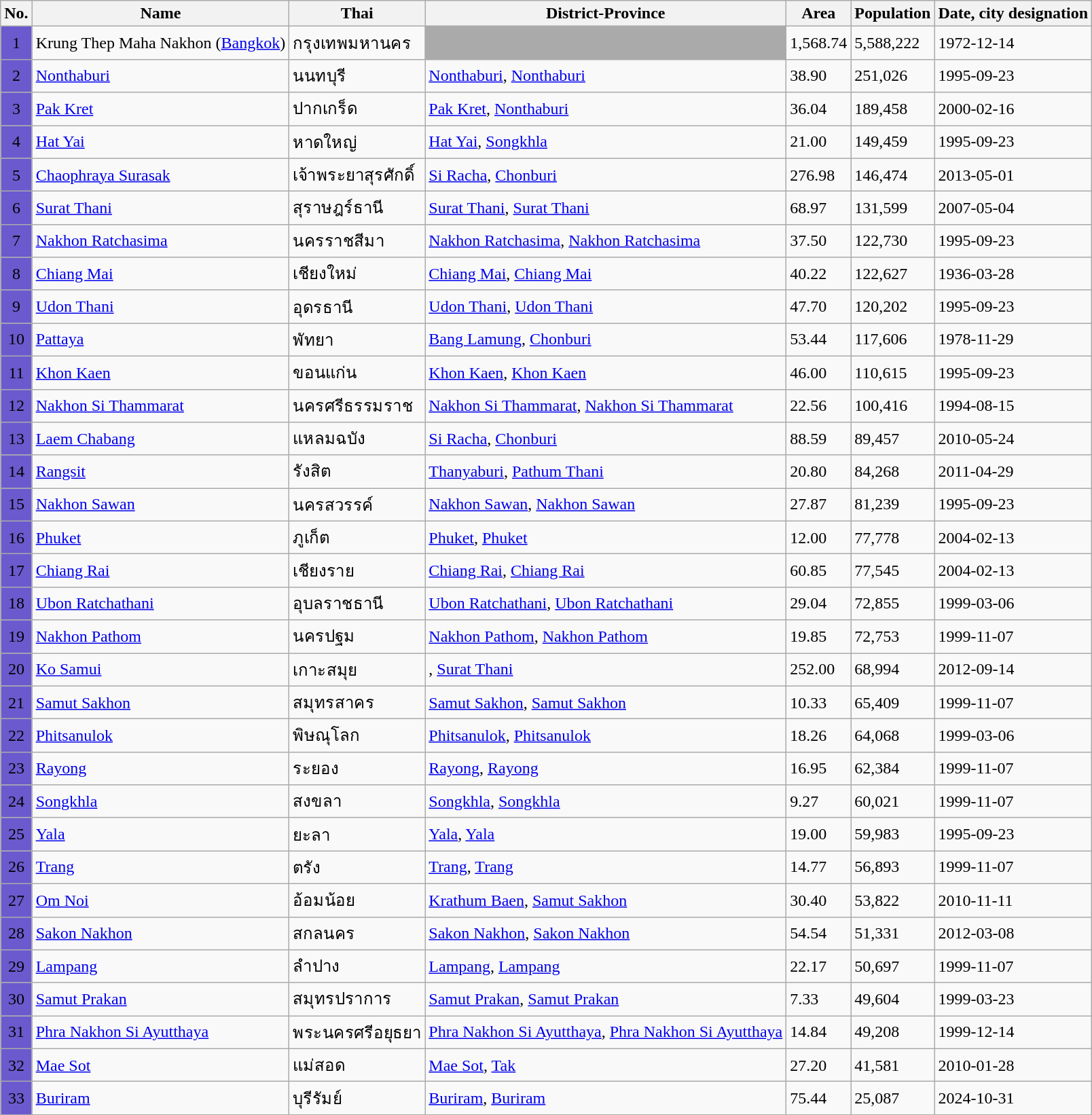<table class="wikitable sortable">
<tr>
<th>No.</th>
<th>Name</th>
<th>Thai</th>
<th>District-Province</th>
<th>Area<br></th>
<th>Population<br></th>
<th>Date, city designation</th>
</tr>
<tr>
<td align=center bgcolor="6A5ACD"><span>1</span></td>
<td>Krung Thep Maha Nakhon (<a href='#'>Bangkok</a>)</td>
<td>กรุงเทพมหานคร</td>
<td bgcolor="AAAAAA"></td>
<td>1,568.74</td>
<td>5,588,222</td>
<td>1972-12-14</td>
</tr>
<tr>
<td align=center bgcolor="6A5ACD"><span>2</span></td>
<td><a href='#'>Nonthaburi</a></td>
<td>นนทบุรี</td>
<td><a href='#'>Nonthaburi</a>, <a href='#'>Nonthaburi</a></td>
<td>38.90</td>
<td>251,026</td>
<td>1995-09-23</td>
</tr>
<tr>
<td align=center bgcolor="6A5ACD"><span>3</span></td>
<td><a href='#'>Pak Kret</a></td>
<td>ปากเกร็ด</td>
<td><a href='#'>Pak Kret</a>, <a href='#'>Nonthaburi</a></td>
<td>36.04</td>
<td>189,458</td>
<td>2000-02-16</td>
</tr>
<tr>
<td align=center bgcolor="6A5ACD"><span>4</span></td>
<td><a href='#'>Hat Yai</a></td>
<td>หาดใหญ่</td>
<td><a href='#'>Hat Yai</a>, <a href='#'>Songkhla</a></td>
<td>21.00</td>
<td>149,459</td>
<td>1995-09-23</td>
</tr>
<tr>
<td align=center bgcolor="6A5ACD"><span>5</span></td>
<td><a href='#'>Chaophraya Surasak</a></td>
<td>เจ้าพระยาสุรศักดิ์</td>
<td><a href='#'>Si Racha</a>, <a href='#'>Chonburi</a></td>
<td>276.98</td>
<td>146,474</td>
<td>2013-05-01</td>
</tr>
<tr>
<td align=center bgcolor="6A5ACD"><span>6</span></td>
<td><a href='#'>Surat Thani</a></td>
<td>สุราษฎร์ธานี</td>
<td><a href='#'>Surat Thani</a>, <a href='#'>Surat Thani</a></td>
<td>68.97</td>
<td>131,599</td>
<td>2007-05-04</td>
</tr>
<tr>
<td align=center bgcolor="6A5ACD"><span>7</span></td>
<td><a href='#'>Nakhon Ratchasima</a></td>
<td>นครราชสีมา</td>
<td><a href='#'>Nakhon Ratchasima</a>, <a href='#'>Nakhon Ratchasima</a></td>
<td>37.50</td>
<td>122,730</td>
<td>1995-09-23</td>
</tr>
<tr>
<td align=center bgcolor="6A5ACD"><span>8</span></td>
<td><a href='#'>Chiang Mai</a></td>
<td>เชียงใหม่</td>
<td><a href='#'>Chiang Mai</a>, <a href='#'>Chiang Mai</a></td>
<td>40.22</td>
<td>122,627</td>
<td>1936-03-28</td>
</tr>
<tr>
<td align=center bgcolor="6A5ACD"><span>9</span></td>
<td><a href='#'>Udon Thani</a></td>
<td>อุดรธานี</td>
<td><a href='#'>Udon Thani</a>, <a href='#'>Udon Thani</a></td>
<td>47.70</td>
<td>120,202</td>
<td>1995-09-23</td>
</tr>
<tr>
<td align=center bgcolor="6A5ACD"><span>10</span></td>
<td><a href='#'>Pattaya</a></td>
<td>พัทยา</td>
<td><a href='#'>Bang Lamung</a>, <a href='#'>Chonburi</a></td>
<td>53.44</td>
<td>117,606</td>
<td>1978-11-29</td>
</tr>
<tr>
<td align=center bgcolor="6A5ACD"><span>11</span></td>
<td><a href='#'>Khon Kaen</a></td>
<td>ขอนแก่น</td>
<td><a href='#'>Khon Kaen</a>, <a href='#'>Khon Kaen</a></td>
<td>46.00</td>
<td>110,615</td>
<td>1995-09-23</td>
</tr>
<tr>
<td align=center bgcolor="6A5ACD"><span>12</span></td>
<td><a href='#'>Nakhon Si Thammarat</a></td>
<td>นครศรีธรรมราช</td>
<td><a href='#'>Nakhon Si Thammarat</a>, <a href='#'>Nakhon Si Thammarat</a></td>
<td>22.56</td>
<td>100,416</td>
<td>1994-08-15</td>
</tr>
<tr>
<td align=center bgcolor="6A5ACD"><span>13</span></td>
<td><a href='#'>Laem Chabang</a></td>
<td>แหลมฉบัง</td>
<td><a href='#'>Si Racha</a>, <a href='#'>Chonburi</a></td>
<td>88.59</td>
<td>89,457</td>
<td>2010-05-24</td>
</tr>
<tr>
<td align=center bgcolor="6A5ACD"><span>14</span></td>
<td><a href='#'>Rangsit</a></td>
<td>รังสิต</td>
<td><a href='#'>Thanyaburi</a>, <a href='#'>Pathum Thani</a></td>
<td>20.80</td>
<td>84,268</td>
<td>2011-04-29</td>
</tr>
<tr>
<td align=center bgcolor="6A5ACD"><span>15</span></td>
<td><a href='#'>Nakhon Sawan</a></td>
<td>นครสวรรค์</td>
<td><a href='#'>Nakhon Sawan</a>, <a href='#'>Nakhon Sawan</a></td>
<td>27.87</td>
<td>81,239</td>
<td>1995-09-23</td>
</tr>
<tr>
<td align=center bgcolor="6A5ACD"><span>16</span></td>
<td><a href='#'>Phuket</a></td>
<td>ภูเก็ต</td>
<td><a href='#'>Phuket</a>, <a href='#'>Phuket</a></td>
<td>12.00</td>
<td>77,778</td>
<td>2004-02-13</td>
</tr>
<tr>
<td align=center bgcolor="6A5ACD"><span>17</span></td>
<td><a href='#'>Chiang Rai</a></td>
<td>เชียงราย</td>
<td><a href='#'>Chiang Rai</a>, <a href='#'>Chiang Rai</a></td>
<td>60.85</td>
<td>77,545</td>
<td>2004-02-13</td>
</tr>
<tr>
<td align=center bgcolor="6A5ACD"><span>18</span></td>
<td><a href='#'>Ubon Ratchathani</a></td>
<td>อุบลราชธานี</td>
<td><a href='#'>Ubon Ratchathani</a>, <a href='#'>Ubon Ratchathani</a></td>
<td>29.04</td>
<td>72,855</td>
<td>1999-03-06</td>
</tr>
<tr>
<td align=center bgcolor="6A5ACD"><span>19</span></td>
<td><a href='#'>Nakhon Pathom</a></td>
<td>นครปฐม</td>
<td><a href='#'>Nakhon Pathom</a>, <a href='#'>Nakhon Pathom</a></td>
<td>19.85</td>
<td>72,753</td>
<td>1999-11-07</td>
</tr>
<tr>
<td align=center bgcolor="6A5ACD"><span>20</span></td>
<td><a href='#'>Ko Samui</a></td>
<td>เกาะสมุย</td>
<td>, <a href='#'>Surat Thani</a></td>
<td>252.00</td>
<td>68,994</td>
<td>2012-09-14</td>
</tr>
<tr>
<td align=center bgcolor="6A5ACD"><span>21</span></td>
<td><a href='#'>Samut Sakhon</a></td>
<td>สมุทรสาคร</td>
<td><a href='#'>Samut Sakhon</a>, <a href='#'>Samut Sakhon</a></td>
<td>10.33</td>
<td>65,409</td>
<td>1999-11-07</td>
</tr>
<tr>
<td align=center bgcolor="6A5ACD"><span>22</span></td>
<td><a href='#'>Phitsanulok</a></td>
<td>พิษณุโลก</td>
<td><a href='#'>Phitsanulok</a>, <a href='#'>Phitsanulok</a></td>
<td>18.26</td>
<td>64,068</td>
<td>1999-03-06</td>
</tr>
<tr>
<td align=center bgcolor="6A5ACD"><span>23</span></td>
<td><a href='#'>Rayong</a></td>
<td>ระยอง</td>
<td><a href='#'>Rayong</a>, <a href='#'>Rayong</a></td>
<td>16.95</td>
<td>62,384</td>
<td>1999-11-07</td>
</tr>
<tr>
<td align=center bgcolor="6A5ACD"><span>24</span></td>
<td><a href='#'>Songkhla</a></td>
<td>สงขลา</td>
<td><a href='#'>Songkhla</a>, <a href='#'>Songkhla</a></td>
<td>9.27</td>
<td>60,021</td>
<td>1999-11-07</td>
</tr>
<tr>
<td align=center bgcolor="6A5ACD"><span>25</span></td>
<td><a href='#'>Yala</a></td>
<td>ยะลา</td>
<td><a href='#'>Yala</a>, <a href='#'>Yala</a></td>
<td>19.00</td>
<td>59,983</td>
<td>1995-09-23</td>
</tr>
<tr>
<td align=center bgcolor="6A5ACD"><span>26</span></td>
<td><a href='#'>Trang</a></td>
<td>ตรัง</td>
<td><a href='#'>Trang</a>, <a href='#'>Trang</a></td>
<td>14.77</td>
<td>56,893</td>
<td>1999-11-07</td>
</tr>
<tr>
<td align=center bgcolor="6A5ACD"><span>27</span></td>
<td><a href='#'>Om Noi</a></td>
<td>อ้อมน้อย</td>
<td><a href='#'>Krathum Baen</a>, <a href='#'>Samut Sakhon</a></td>
<td>30.40</td>
<td>53,822</td>
<td>2010-11-11</td>
</tr>
<tr>
<td align=center bgcolor="6A5ACD"><span>28</span></td>
<td><a href='#'>Sakon Nakhon</a></td>
<td>สกลนคร</td>
<td><a href='#'>Sakon Nakhon</a>, <a href='#'>Sakon Nakhon</a></td>
<td>54.54</td>
<td>51,331</td>
<td>2012-03-08</td>
</tr>
<tr>
<td align=center bgcolor="6A5ACD"><span>29</span></td>
<td><a href='#'>Lampang</a></td>
<td>ลำปาง</td>
<td><a href='#'>Lampang</a>, <a href='#'>Lampang</a></td>
<td>22.17</td>
<td>50,697</td>
<td>1999-11-07</td>
</tr>
<tr>
<td align=center bgcolor="6A5ACD"><span>30</span></td>
<td><a href='#'>Samut Prakan</a></td>
<td>สมุทรปราการ</td>
<td><a href='#'>Samut Prakan</a>, <a href='#'>Samut Prakan</a></td>
<td>7.33</td>
<td>49,604</td>
<td>1999-03-23</td>
</tr>
<tr>
<td align=center bgcolor="6A5ACD"><span>31</span></td>
<td><a href='#'>Phra Nakhon Si Ayutthaya</a></td>
<td>พระนครศรีอยุธยา</td>
<td><a href='#'>Phra Nakhon Si Ayutthaya</a>, <a href='#'>Phra Nakhon Si Ayutthaya</a></td>
<td>14.84</td>
<td>49,208</td>
<td>1999-12-14</td>
</tr>
<tr>
<td align=center bgcolor="6A5ACD"><span>32</span></td>
<td><a href='#'>Mae Sot</a></td>
<td>แม่สอด</td>
<td><a href='#'>Mae Sot</a>, <a href='#'>Tak</a></td>
<td>27.20</td>
<td>41,581</td>
<td>2010-01-28</td>
</tr>
<tr>
<td align=center bgcolor="6A5ACD"><span>33</span></td>
<td><a href='#'>Buriram</a></td>
<td>บุรีรัมย์</td>
<td><a href='#'>Buriram</a>, <a href='#'>Buriram</a></td>
<td>75.44</td>
<td>25,087</td>
<td>2024-10-31 </td>
</tr>
<tr>
</tr>
</table>
